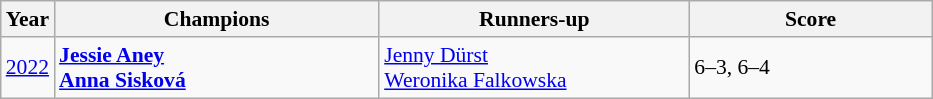<table class="wikitable" style="font-size:90%">
<tr>
<th>Year</th>
<th width="210">Champions</th>
<th width="200">Runners-up</th>
<th width="155">Score</th>
</tr>
<tr>
<td><a href='#'>2022</a></td>
<td> <strong><a href='#'>Jessie Aney</a></strong> <br>  <strong><a href='#'>Anna Sisková</a></strong></td>
<td> <a href='#'>Jenny Dürst</a> <br>  <a href='#'>Weronika Falkowska</a></td>
<td>6–3, 6–4</td>
</tr>
</table>
